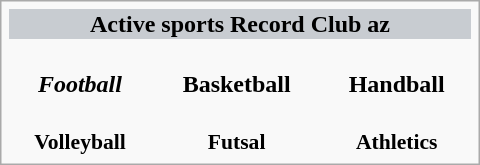<table class="infobox" style="width: 20em; font-size: 95%em;align: center">
<tr bgcolor="#c8ccd1" style="text-align: center">
<th colspan="3">Active sports Record Club az</th>
</tr>
<tr style="text-align: center">
<td><br><strong><em>Football</em></strong></td>
<td><br><strong>Basketball</strong></td>
<td><br><strong>Handball</strong></td>
</tr>
<tr style="font-size: 90%; text-align: center">
<td><br><strong>Volleyball</strong></td>
<td><br><strong>Futsal</strong></td>
<td><br><strong>Athletics</strong></td>
</tr>
</table>
